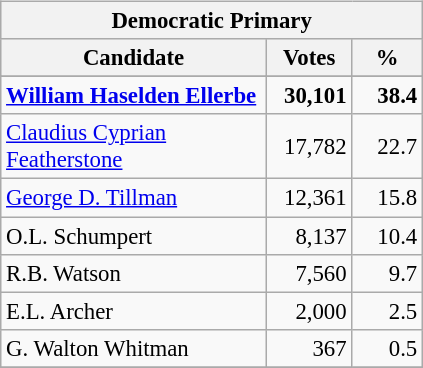<table class="wikitable" align="left" style="margin: 1em 1em 1em 0; background: #f9f9f9; font-size: 95%;">
<tr style="background-color:#E9E9E9">
<th colspan="3">Democratic Primary</th>
</tr>
<tr style="background-color:#E9E9E9">
<th colspan="1" style="width: 170px">Candidate</th>
<th style="width: 50px">Votes</th>
<th style="width: 40px">%</th>
</tr>
<tr>
</tr>
<tr>
<td><strong><a href='#'>William Haselden Ellerbe</a></strong></td>
<td align="right"><strong>30,101</strong></td>
<td align="right"><strong>38.4</strong></td>
</tr>
<tr>
<td><a href='#'>Claudius Cyprian Featherstone</a></td>
<td align="right">17,782</td>
<td align="right">22.7</td>
</tr>
<tr>
<td><a href='#'>George D. Tillman</a></td>
<td align="right">12,361</td>
<td align="right">15.8</td>
</tr>
<tr>
<td>O.L. Schumpert</td>
<td align="right">8,137</td>
<td align="right">10.4</td>
</tr>
<tr>
<td>R.B. Watson</td>
<td align="right">7,560</td>
<td align="right">9.7</td>
</tr>
<tr>
<td>E.L. Archer</td>
<td align="right">2,000</td>
<td align="right">2.5</td>
</tr>
<tr>
<td>G. Walton Whitman</td>
<td align="right">367</td>
<td align="right">0.5</td>
</tr>
<tr>
</tr>
</table>
